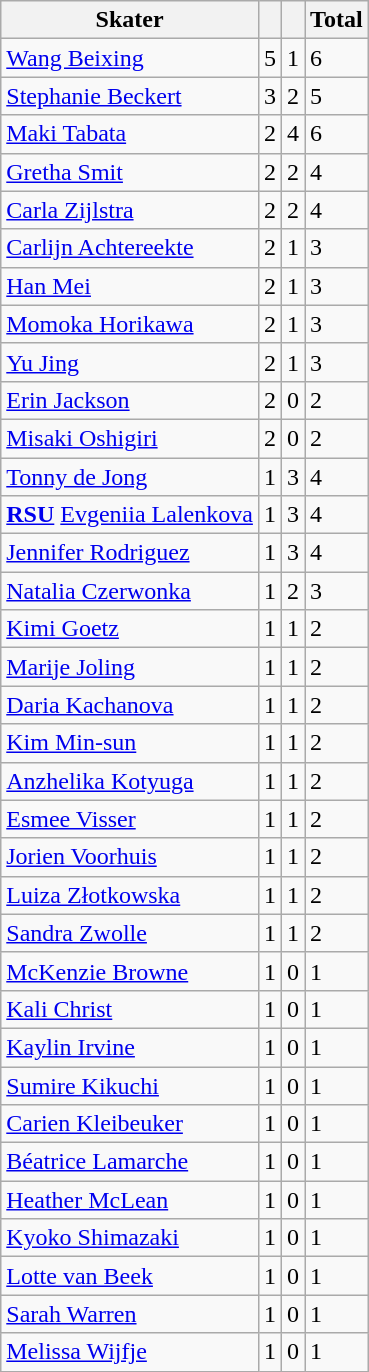<table class="wikitable">
<tr>
<th>Skater</th>
<th></th>
<th></th>
<th>Total</th>
</tr>
<tr>
<td> <a href='#'>Wang Beixing</a></td>
<td>5</td>
<td>1</td>
<td>6</td>
</tr>
<tr>
<td> <a href='#'>Stephanie Beckert</a></td>
<td>3</td>
<td>2</td>
<td>5</td>
</tr>
<tr>
<td> <a href='#'>Maki Tabata</a></td>
<td>2</td>
<td>4</td>
<td>6</td>
</tr>
<tr>
<td> <a href='#'>Gretha Smit</a></td>
<td>2</td>
<td>2</td>
<td>4</td>
</tr>
<tr>
<td> <a href='#'>Carla Zijlstra</a></td>
<td>2</td>
<td>2</td>
<td>4</td>
</tr>
<tr>
<td> <a href='#'>Carlijn Achtereekte</a></td>
<td>2</td>
<td>1</td>
<td>3</td>
</tr>
<tr>
<td> <a href='#'>Han Mei</a></td>
<td>2</td>
<td>1</td>
<td>3</td>
</tr>
<tr>
<td> <a href='#'>Momoka Horikawa</a></td>
<td>2</td>
<td>1</td>
<td>3</td>
</tr>
<tr>
<td> <a href='#'>Yu Jing</a></td>
<td>2</td>
<td>1</td>
<td>3</td>
</tr>
<tr>
<td> <a href='#'>Erin Jackson</a></td>
<td>2</td>
<td>0</td>
<td>2</td>
</tr>
<tr>
<td> <a href='#'>Misaki Oshigiri</a></td>
<td>2</td>
<td>0</td>
<td>2</td>
</tr>
<tr>
<td> <a href='#'>Tonny de Jong</a></td>
<td>1</td>
<td>3</td>
<td>4</td>
</tr>
<tr>
<td> <strong><a href='#'>RSU</a></strong> <a href='#'>Evgeniia Lalenkova</a></td>
<td>1</td>
<td>3</td>
<td>4</td>
</tr>
<tr>
<td> <a href='#'>Jennifer Rodriguez</a></td>
<td>1</td>
<td>3</td>
<td>4</td>
</tr>
<tr>
<td> <a href='#'>Natalia Czerwonka</a></td>
<td>1</td>
<td>2</td>
<td>3</td>
</tr>
<tr>
<td> <a href='#'>Kimi Goetz</a></td>
<td>1</td>
<td>1</td>
<td>2</td>
</tr>
<tr>
<td> <a href='#'>Marije Joling</a></td>
<td>1</td>
<td>1</td>
<td>2</td>
</tr>
<tr>
<td> <a href='#'>Daria Kachanova</a></td>
<td>1</td>
<td>1</td>
<td>2</td>
</tr>
<tr>
<td> <a href='#'>Kim Min-sun</a></td>
<td>1</td>
<td>1</td>
<td>2</td>
</tr>
<tr>
<td> <a href='#'>Anzhelika Kotyuga</a></td>
<td>1</td>
<td>1</td>
<td>2</td>
</tr>
<tr>
<td> <a href='#'>Esmee Visser</a></td>
<td>1</td>
<td>1</td>
<td>2</td>
</tr>
<tr>
<td> <a href='#'>Jorien Voorhuis</a></td>
<td>1</td>
<td>1</td>
<td>2</td>
</tr>
<tr>
<td> <a href='#'>Luiza Złotkowska</a></td>
<td>1</td>
<td>1</td>
<td>2</td>
</tr>
<tr>
<td> <a href='#'>Sandra Zwolle</a></td>
<td>1</td>
<td>1</td>
<td>2</td>
</tr>
<tr>
<td> <a href='#'>McKenzie Browne</a></td>
<td>1</td>
<td>0</td>
<td>1</td>
</tr>
<tr>
<td> <a href='#'>Kali Christ</a></td>
<td>1</td>
<td>0</td>
<td>1</td>
</tr>
<tr>
<td> <a href='#'>Kaylin Irvine</a></td>
<td>1</td>
<td>0</td>
<td>1</td>
</tr>
<tr>
<td> <a href='#'>Sumire Kikuchi</a></td>
<td>1</td>
<td>0</td>
<td>1</td>
</tr>
<tr>
<td> <a href='#'>Carien Kleibeuker</a></td>
<td>1</td>
<td>0</td>
<td>1</td>
</tr>
<tr>
<td> <a href='#'>Béatrice Lamarche</a></td>
<td>1</td>
<td>0</td>
<td>1</td>
</tr>
<tr>
<td> <a href='#'>Heather McLean</a></td>
<td>1</td>
<td>0</td>
<td>1</td>
</tr>
<tr>
<td> <a href='#'>Kyoko Shimazaki</a></td>
<td>1</td>
<td>0</td>
<td>1</td>
</tr>
<tr>
<td> <a href='#'>Lotte van Beek</a></td>
<td>1</td>
<td>0</td>
<td>1</td>
</tr>
<tr>
<td> <a href='#'>Sarah Warren</a></td>
<td>1</td>
<td>0</td>
<td>1</td>
</tr>
<tr>
<td> <a href='#'>Melissa Wijfje</a></td>
<td>1</td>
<td>0</td>
<td>1</td>
</tr>
</table>
